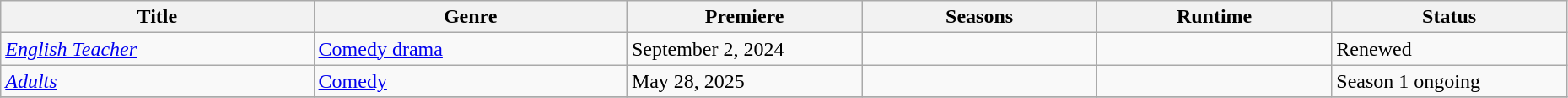<table class="wikitable sortable" style="width:98%;">
<tr>
<th style="width:20%;">Title</th>
<th style="width:20%;">Genre</th>
<th style="width:15%;">Premiere</th>
<th style="width:15%;">Seasons</th>
<th style="width:15%;">Runtime</th>
<th style="width:15%;">Status</th>
</tr>
<tr>
<td><em><a href='#'>English Teacher</a></em></td>
<td><a href='#'>Comedy drama</a></td>
<td>September 2, 2024</td>
<td></td>
<td></td>
<td>Renewed</td>
</tr>
<tr>
<td><em><a href='#'>Adults</a></em></td>
<td><a href='#'>Comedy</a></td>
<td>May 28, 2025</td>
<td></td>
<td></td>
<td>Season 1 ongoing</td>
</tr>
<tr>
</tr>
</table>
